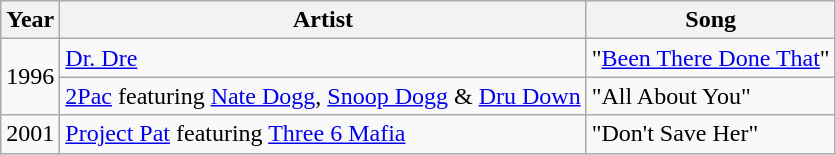<table class="wikitable plainrowheaders sortable" style="margin-right: 0;">
<tr>
<th scope="col">Year</th>
<th scope="col">Artist</th>
<th scope="col">Song</th>
</tr>
<tr>
<td rowspan=2>1996</td>
<td><a href='#'>Dr. Dre</a></td>
<td>"<a href='#'>Been There Done That</a>"</td>
</tr>
<tr>
<td><a href='#'>2Pac</a> featuring <a href='#'>Nate Dogg</a>, <a href='#'>Snoop Dogg</a> & <a href='#'>Dru Down</a></td>
<td>"All About You"</td>
</tr>
<tr>
<td>2001</td>
<td><a href='#'>Project Pat</a> featuring <a href='#'>Three 6 Mafia</a></td>
<td>"Don't Save Her"</td>
</tr>
</table>
